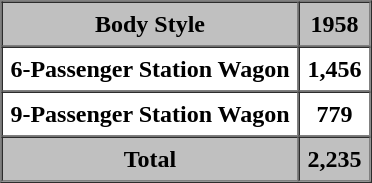<table border="1" cellpadding="5" cellspacing="0" style="margin:auto;">
<tr>
<th style="background:silver;">Body Style</th>
<th style="background:silver;">1958</th>
</tr>
<tr>
<th align="centered">6-Passenger Station Wagon</th>
<th>1,456</th>
</tr>
<tr>
<th align="centered">9-Passenger Station Wagon</th>
<th>779</th>
</tr>
<tr>
<th style="background:silver;">Total</th>
<th style="background:silver;">2,235</th>
</tr>
</table>
